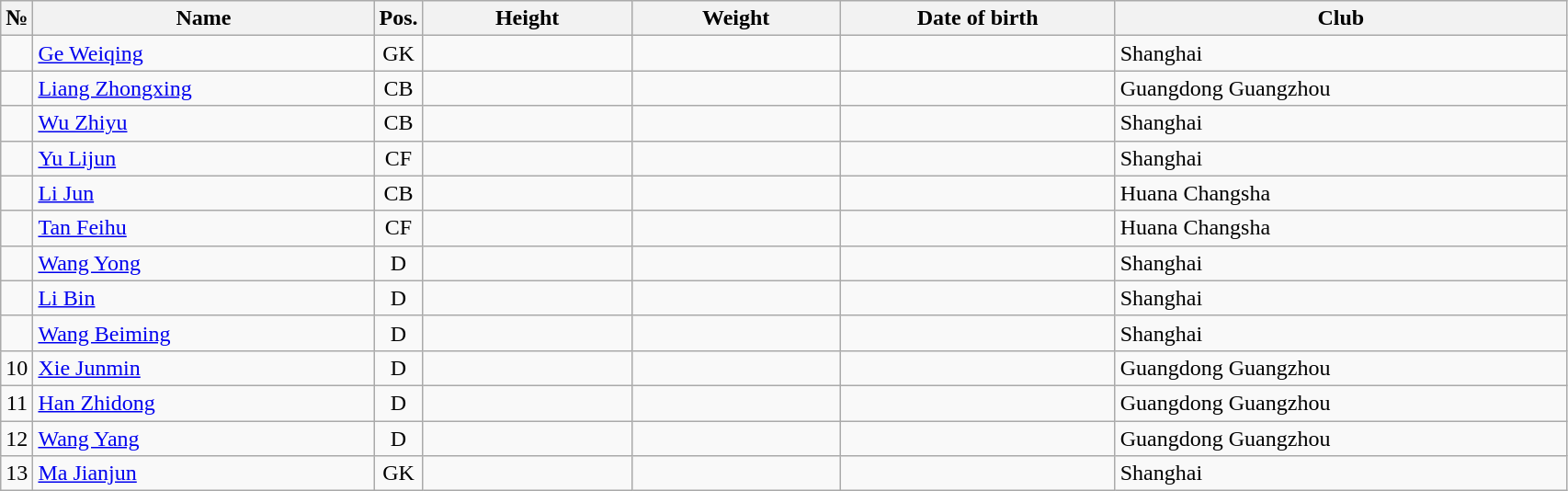<table class="wikitable sortable" style="font-size:100%; text-align:center;">
<tr>
<th>№</th>
<th style="width:15em;text-align:center;">Name</th>
<th>Pos.</th>
<th style="width:9em">Height</th>
<th style="width:9em">Weight</th>
<th style="width:12em">Date of birth</th>
<th style="width:20em">Club</th>
</tr>
<tr>
<td></td>
<td style="text-align:left;"><a href='#'>Ge Weiqing</a></td>
<td>GK</td>
<td></td>
<td></td>
<td style="text-align:right;"></td>
<td style="text-align:left;"> Shanghai</td>
</tr>
<tr>
<td></td>
<td style="text-align:left;"><a href='#'>Liang Zhongxing</a></td>
<td>CB</td>
<td></td>
<td></td>
<td style="text-align:right;"></td>
<td style="text-align:left;"> Guangdong Guangzhou</td>
</tr>
<tr>
<td></td>
<td style="text-align:left;"><a href='#'>Wu Zhiyu</a></td>
<td>CB</td>
<td></td>
<td></td>
<td style="text-align:right;"></td>
<td style="text-align:left;"> Shanghai</td>
</tr>
<tr>
<td></td>
<td style="text-align:left;"><a href='#'>Yu Lijun</a></td>
<td>CF</td>
<td></td>
<td></td>
<td style="text-align:right;"></td>
<td style="text-align:left;"> Shanghai</td>
</tr>
<tr>
<td></td>
<td style="text-align:left;"><a href='#'>Li Jun</a></td>
<td>CB</td>
<td></td>
<td></td>
<td style="text-align:right;"></td>
<td style="text-align:left;"> Huana Changsha</td>
</tr>
<tr>
<td></td>
<td style="text-align:left;"><a href='#'>Tan Feihu</a></td>
<td>CF</td>
<td></td>
<td></td>
<td style="text-align:right;"></td>
<td style="text-align:left;"> Huana Changsha</td>
</tr>
<tr>
<td></td>
<td style="text-align:left;"><a href='#'>Wang Yong</a></td>
<td>D</td>
<td></td>
<td></td>
<td style="text-align:right;"></td>
<td style="text-align:left;"> Shanghai</td>
</tr>
<tr>
<td></td>
<td style="text-align:left;"><a href='#'>Li Bin</a></td>
<td>D</td>
<td></td>
<td></td>
<td style="text-align:right;"></td>
<td style="text-align:left;"> Shanghai</td>
</tr>
<tr>
<td></td>
<td style="text-align:left;"><a href='#'>Wang Beiming</a></td>
<td>D</td>
<td></td>
<td></td>
<td style="text-align:right;"></td>
<td style="text-align:left;"> Shanghai</td>
</tr>
<tr>
<td>10</td>
<td style="text-align:left;"><a href='#'>Xie Junmin</a></td>
<td>D</td>
<td></td>
<td></td>
<td style="text-align:right;"></td>
<td style="text-align:left;"> Guangdong Guangzhou</td>
</tr>
<tr>
<td>11</td>
<td style="text-align:left;"><a href='#'>Han Zhidong</a></td>
<td>D</td>
<td></td>
<td></td>
<td style="text-align:right;"></td>
<td style="text-align:left;"> Guangdong Guangzhou</td>
</tr>
<tr>
<td>12</td>
<td style="text-align:left;"><a href='#'>Wang Yang</a></td>
<td>D</td>
<td></td>
<td></td>
<td style="text-align:right;"></td>
<td style="text-align:left;"> Guangdong Guangzhou</td>
</tr>
<tr>
<td>13</td>
<td style="text-align:left;"><a href='#'>Ma Jianjun</a></td>
<td>GK</td>
<td></td>
<td></td>
<td style="text-align:right;"></td>
<td style="text-align:left;"> Shanghai</td>
</tr>
</table>
